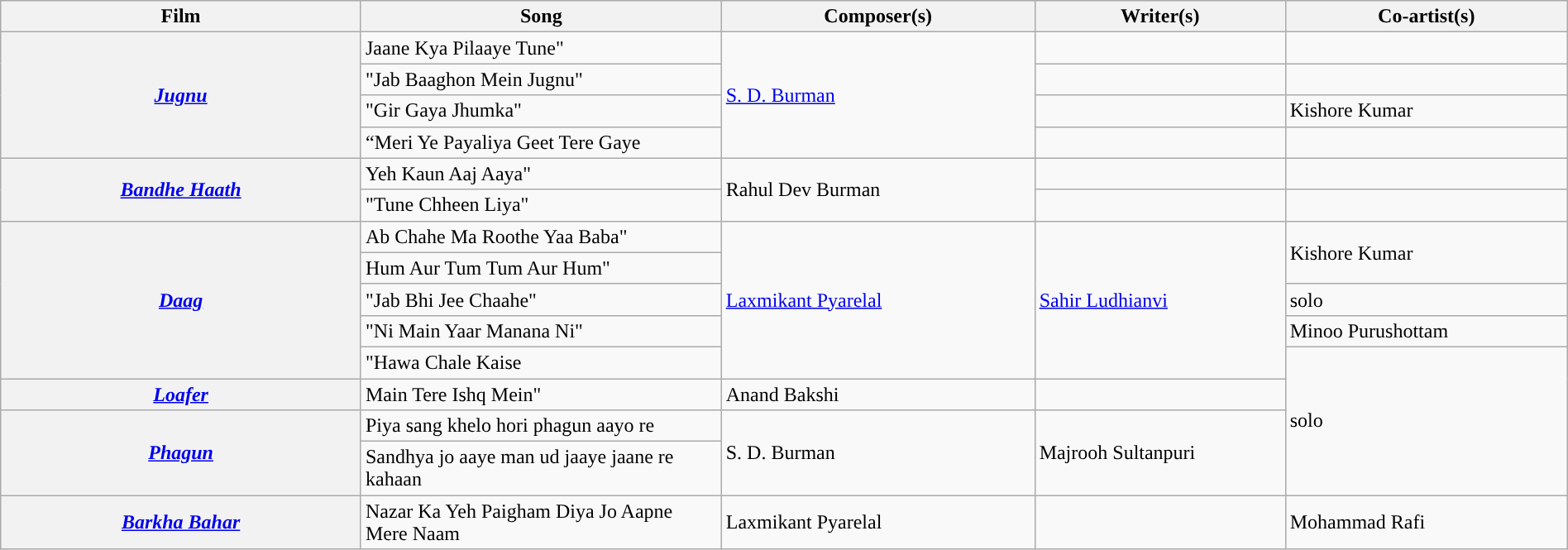<table class="wikitable plainrowheaders" style="width:100%; textcolor:#000">
<tr style="background:#b0e0e66;">
<th scope="col" style="width:23%;"><strong>Film</strong></th>
<th scope="col" style="width:23%;"><strong>Song</strong></th>
<th scope="col" style="width:20%;"><strong>Composer(s)</strong></th>
<th scope="col" style="width:16%;"><strong>Writer(s)</strong></th>
<th scope="col" style="width:18%;"><strong>Co-artist(s)</strong></th>
</tr>
<tr>
<th Rowspan=4><em><a href='#'>Jugnu</a></em></th>
<td>Jaane Kya Pilaaye Tune"</td>
<td rowspan=4><a href='#'>S. D. Burman</a></td>
<td></td>
<td></td>
</tr>
<tr>
<td>"Jab Baaghon Mein Jugnu"</td>
<td></td>
</tr>
<tr>
<td>"Gir Gaya Jhumka"</td>
<td></td>
<td>Kishore Kumar</td>
</tr>
<tr>
<td>“Meri Ye Payaliya Geet Tere Gaye</td>
<td></td>
<td></td>
</tr>
<tr>
<th Rowspan=2><em><a href='#'>Bandhe Haath</a></em></th>
<td>Yeh Kaun Aaj Aaya"</td>
<td rowspan=2>Rahul Dev Burman</td>
<td></td>
<td></td>
</tr>
<tr>
<td>"Tune Chheen Liya"</td>
<td></td>
<td></td>
</tr>
<tr>
<th Rowspan=5><em><a href='#'>Daag</a></em></th>
<td>Ab Chahe Ma Roothe Yaa Baba"</td>
<td rowspan=5><a href='#'>Laxmikant Pyarelal</a></td>
<td rowspan=5><a href='#'>Sahir Ludhianvi</a></td>
<td rowspan=2>Kishore Kumar</td>
</tr>
<tr>
<td>Hum Aur Tum Tum Aur Hum"</td>
</tr>
<tr>
<td>"Jab Bhi Jee Chaahe"</td>
<td>solo</td>
</tr>
<tr>
<td>"Ni Main Yaar Manana Ni"</td>
<td>Minoo Purushottam</td>
</tr>
<tr>
<td>"Hawa Chale Kaise</td>
<td rowspan=4>solo</td>
</tr>
<tr>
<th><em><a href='#'>Loafer</a></em></th>
<td>Main Tere Ishq Mein"</td>
<td>Anand Bakshi</td>
</tr>
<tr>
<th rowspan=2><em><a href='#'>Phagun</a></em></th>
<td>Piya sang khelo hori phagun aayo re</td>
<td rowspan=2>S. D. Burman</td>
<td rowspan=2>Majrooh Sultanpuri</td>
</tr>
<tr>
<td>Sandhya jo aaye man ud jaaye jaane re kahaan</td>
</tr>
<tr>
<th><em><a href='#'>Barkha Bahar</a></em></th>
<td>Nazar Ka Yeh Paigham Diya Jo Aapne Mere Naam</td>
<td>Laxmikant Pyarelal</td>
<td></td>
<td>Mohammad Rafi</td>
</tr>
</table>
